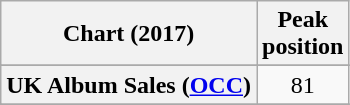<table class="wikitable sortable plainrowheaders" style="text-align:center">
<tr>
<th scope="col">Chart (2017)</th>
<th scope="col">Peak<br>position</th>
</tr>
<tr>
</tr>
<tr>
</tr>
<tr>
</tr>
<tr>
</tr>
<tr>
</tr>
<tr>
<th scope="row">UK Album Sales (<a href='#'>OCC</a>)</th>
<td>81</td>
</tr>
<tr>
</tr>
<tr>
</tr>
</table>
